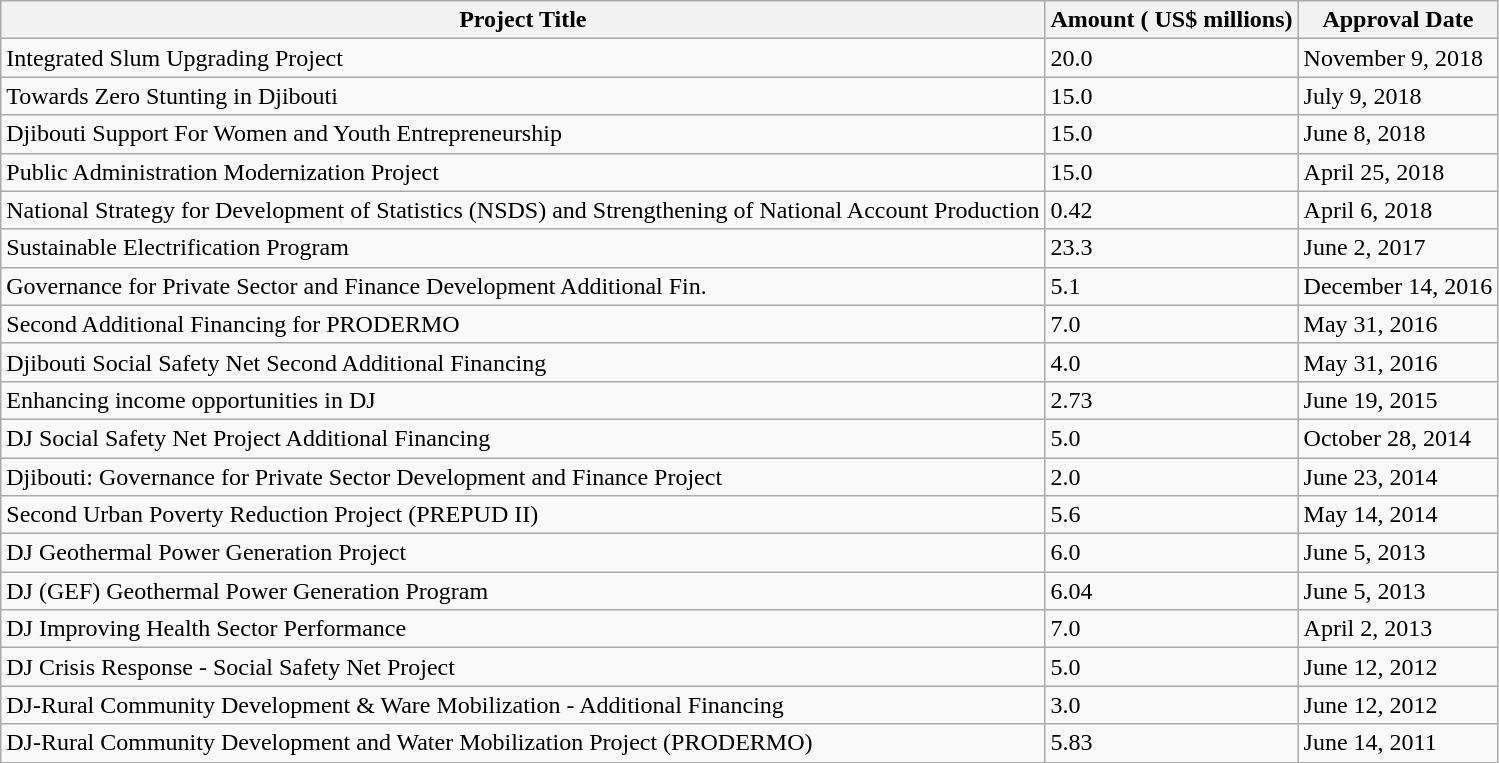<table class="wikitable">
<tr>
<th>Project Title</th>
<th>Amount ( US$ millions)</th>
<th>Approval Date</th>
</tr>
<tr>
<td>Integrated Slum Upgrading Project</td>
<td>20.0</td>
<td>November 9, 2018</td>
</tr>
<tr>
<td>Towards Zero Stunting in Djibouti</td>
<td>15.0</td>
<td>July 9, 2018</td>
</tr>
<tr>
<td>Djibouti Support For Women and Youth Entrepreneurship</td>
<td>15.0</td>
<td>June 8, 2018</td>
</tr>
<tr>
<td>Public Administration Modernization Project</td>
<td>15.0</td>
<td>April 25, 2018</td>
</tr>
<tr>
<td>National Strategy for Development of Statistics (NSDS) and Strengthening of National Account Production</td>
<td>0.42</td>
<td>April 6, 2018</td>
</tr>
<tr>
<td>Sustainable Electrification Program</td>
<td>23.3</td>
<td>June 2, 2017</td>
</tr>
<tr>
<td>Governance for Private Sector and Finance Development Additional Fin.</td>
<td>5.1</td>
<td>December 14, 2016</td>
</tr>
<tr>
<td>Second Additional Financing for PRODERMO</td>
<td>7.0</td>
<td>May 31, 2016</td>
</tr>
<tr>
<td>Djibouti Social Safety Net Second Additional Financing</td>
<td>4.0</td>
<td>May 31, 2016</td>
</tr>
<tr>
<td>Enhancing income opportunities in DJ</td>
<td>2.73</td>
<td>June 19, 2015</td>
</tr>
<tr>
<td>DJ Social Safety Net Project Additional Financing</td>
<td>5.0</td>
<td>October 28, 2014</td>
</tr>
<tr>
<td>Djibouti: Governance for Private Sector Development and Finance Project</td>
<td>2.0</td>
<td>June 23, 2014</td>
</tr>
<tr>
<td>Second Urban Poverty Reduction Project (PREPUD II)</td>
<td>5.6</td>
<td>May 14, 2014</td>
</tr>
<tr>
<td>DJ Geothermal Power Generation Project</td>
<td>6.0</td>
<td>June 5, 2013</td>
</tr>
<tr>
<td>DJ (GEF) Geothermal Power Generation Program</td>
<td>6.04</td>
<td>June 5, 2013</td>
</tr>
<tr>
<td>DJ Improving Health Sector Performance</td>
<td>7.0</td>
<td>April 2, 2013</td>
</tr>
<tr>
<td>DJ Crisis Response - Social Safety Net Project</td>
<td>5.0</td>
<td>June 12, 2012</td>
</tr>
<tr>
<td>DJ-Rural Community Development & Ware Mobilization - Additional Financing</td>
<td>3.0</td>
<td>June 12, 2012</td>
</tr>
<tr>
<td>DJ-Rural Community Development and Water Mobilization Project (PRODERMO)</td>
<td>5.83</td>
<td>June 14, 2011</td>
</tr>
</table>
